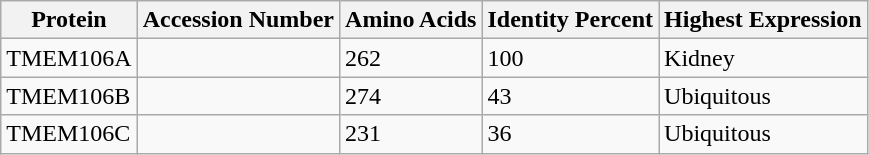<table class="wikitable">
<tr>
<th>Protein</th>
<th>Accession Number</th>
<th>Amino Acids</th>
<th>Identity Percent</th>
<th>Highest Expression</th>
</tr>
<tr>
<td>TMEM106A</td>
<td></td>
<td>262</td>
<td>100</td>
<td>Kidney </td>
</tr>
<tr>
<td>TMEM106B</td>
<td></td>
<td>274</td>
<td>43</td>
<td>Ubiquitous </td>
</tr>
<tr>
<td>TMEM106C</td>
<td></td>
<td>231</td>
<td>36</td>
<td>Ubiquitous </td>
</tr>
</table>
